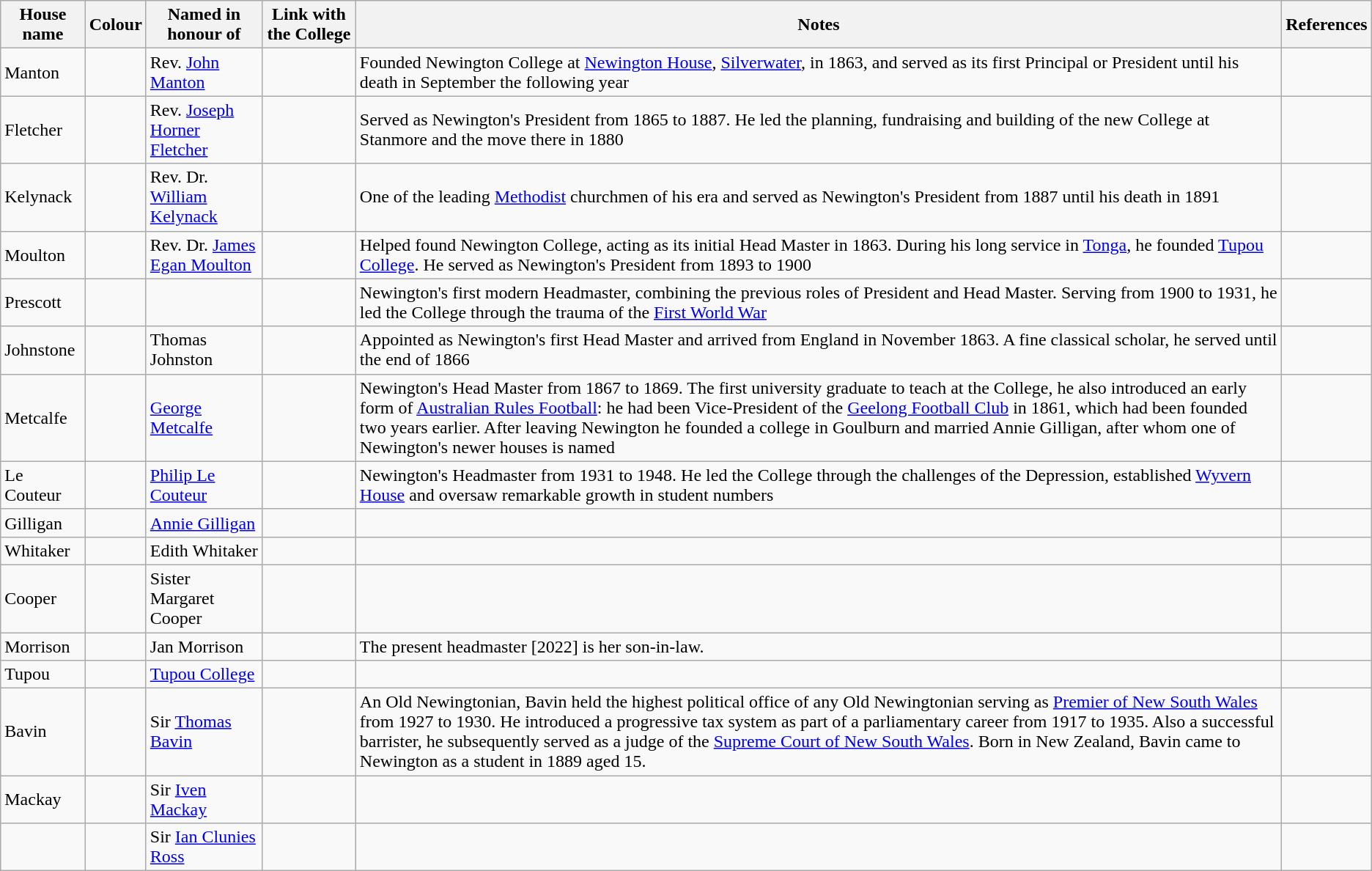<table class="wikitable sortable">
<tr>
<th>House name</th>
<th>Colour</th>
<th>Named in honour of</th>
<th>Link with the College</th>
<th>Notes</th>
<th>References</th>
</tr>
<tr>
<td>Manton</td>
<td></td>
<td>Rev. <a href='#'>John Manton</a></td>
<td></td>
<td>Founded Newington College at <a href='#'>Newington House</a>, <a href='#'>Silverwater</a>, in 1863, and served as its first Principal or President until his death in September the following year</td>
<td></td>
</tr>
<tr>
<td>Fletcher</td>
<td></td>
<td>Rev. <a href='#'>Joseph Horner Fletcher</a></td>
<td></td>
<td>Served as Newington's President from 1865 to 1887. He led the planning, fundraising and building of the new College at Stanmore and the move there in 1880</td>
<td></td>
</tr>
<tr>
<td>Kelynack</td>
<td></td>
<td>Rev. Dr. <a href='#'>William Kelynack</a></td>
<td></td>
<td>One of the leading <a href='#'>Methodist</a> churchmen of his era and served as Newington's President from 1887 until his death in 1891</td>
<td></td>
</tr>
<tr>
<td>Moulton</td>
<td></td>
<td>Rev. Dr. <a href='#'>James Egan Moulton</a></td>
<td></td>
<td>Helped found Newington College, acting as its initial Head Master in 1863. During his long service in <a href='#'>Tonga</a>, he founded <a href='#'>Tupou College</a>. He served as Newington's President from 1893 to 1900</td>
<td></td>
</tr>
<tr>
<td>Prescott</td>
<td></td>
<td></td>
<td></td>
<td>Newington's first modern Headmaster, combining the previous roles of President and Head Master. Serving from 1900 to 1931, he led the College through the trauma of the <a href='#'>First World War</a></td>
<td></td>
</tr>
<tr>
<td>Johnstone</td>
<td></td>
<td>Thomas Johnston<br></td>
<td></td>
<td>Appointed as Newington's first Head Master and arrived from England in November 1863. A fine classical scholar, he served until the end of 1866</td>
<td></td>
</tr>
<tr>
<td>Metcalfe</td>
<td></td>
<td><a href='#'>George Metcalfe</a></td>
<td></td>
<td>Newington's Head Master from 1867 to 1869. The first university graduate to teach at the College, he also introduced an early form of <a href='#'>Australian Rules Football</a>: he had been Vice-President of the <a href='#'>Geelong Football Club</a> in 1861, which had been founded two years earlier. After leaving Newington he founded a college in Goulburn and married Annie Gilligan, after whom one of Newington's newer houses is named</td>
<td></td>
</tr>
<tr>
<td>Le Couteur</td>
<td></td>
<td><a href='#'>Philip Le Couteur</a></td>
<td></td>
<td>Newington's Headmaster from 1931 to 1948. He led the College through the challenges of the Depression, established <a href='#'>Wyvern House</a> and oversaw remarkable growth in student numbers</td>
<td></td>
</tr>
<tr>
<td>Gilligan</td>
<td></td>
<td><a href='#'>Annie Gilligan</a></td>
<td></td>
<td></td>
<td></td>
</tr>
<tr>
<td>Whitaker</td>
<td></td>
<td>Edith Whitaker</td>
<td></td>
<td></td>
<td></td>
</tr>
<tr>
<td>Cooper</td>
<td></td>
<td>Sister Margaret Cooper</td>
<td></td>
<td></td>
<td></td>
</tr>
<tr>
<td>Morrison</td>
<td></td>
<td>Jan Morrison</td>
<td></td>
<td>The present headmaster [2022] is her son-in-law.</td>
<td></td>
</tr>
<tr>
<td>Tupou</td>
<td></td>
<td><a href='#'>Tupou College</a></td>
<td></td>
<td></td>
<td></td>
</tr>
<tr>
<td>Bavin</td>
<td></td>
<td>Sir <a href='#'>Thomas Bavin</a></td>
<td></td>
<td>An Old Newingtonian, Bavin held the highest political office of any Old Newingtonian serving as <a href='#'>Premier of New South Wales</a> from 1927 to 1930. He introduced a progressive tax system as part of a parliamentary career from 1917 to 1935. Also a successful barrister, he subsequently served as a judge of the <a href='#'>Supreme Court of New South Wales</a>. Born in New Zealand, Bavin came to Newington as a student in 1889 aged 15.</td>
<td></td>
</tr>
<tr>
<td>Mackay</td>
<td></td>
<td>Sir <a href='#'>Iven Mackay</a></td>
<td></td>
<td></td>
<td></td>
</tr>
<tr>
<td></td>
<td></td>
<td>Sir <a href='#'>Ian Clunies Ross</a></td>
<td></td>
<td></td>
<td></td>
</tr>
</table>
